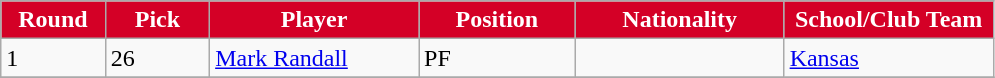<table class="wikitable sortable sortable">
<tr>
<th style="background:#D40026; color:#FFFFFF" width="10%">Round</th>
<th style="background:#D40026; color:#FFFFFF" width="10%">Pick</th>
<th style="background:#D40026; color:#FFFFFF" width="20%">Player</th>
<th style="background:#D40026; color:#FFFFFF" width="15%">Position</th>
<th style="background:#D40026; color:#FFFFFF" width="20%">Nationality</th>
<th style="background:#D40026; color:#FFFFFF" width="20%">School/Club Team</th>
</tr>
<tr>
<td>1</td>
<td>26</td>
<td><a href='#'>Mark Randall</a></td>
<td>PF</td>
<td></td>
<td><a href='#'>Kansas</a></td>
</tr>
<tr>
</tr>
</table>
